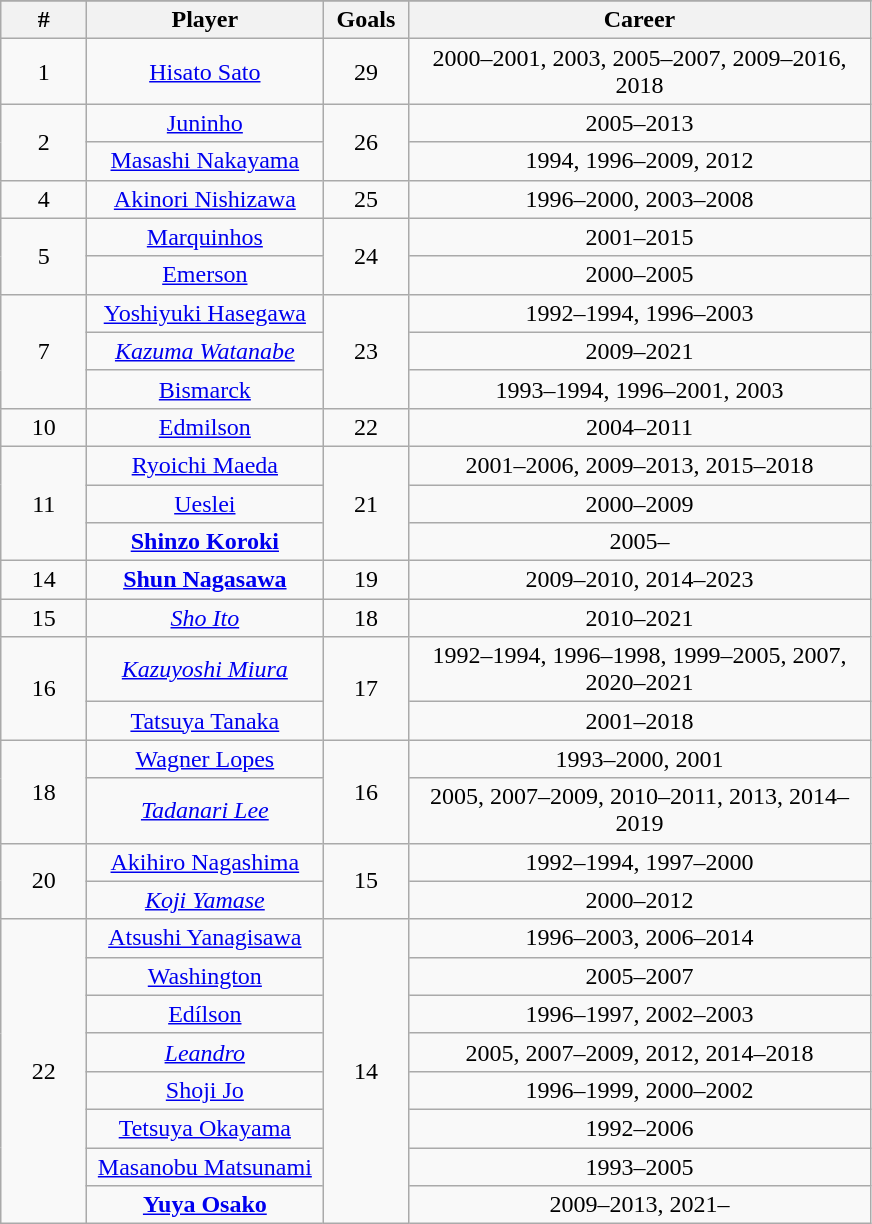<table class="wikitable" style="text-align:center;">
<tr>
</tr>
<tr>
<th width=50px>#</th>
<th style="width:150px;">Player</th>
<th width=50px>Goals</th>
<th style="width:300px;">Career</th>
</tr>
<tr>
<td>1</td>
<td><a href='#'>Hisato Sato</a></td>
<td>29</td>
<td>2000–2001, 2003, 2005–2007, 2009–2016, 2018</td>
</tr>
<tr>
<td rowspan="2">2</td>
<td><a href='#'>Juninho</a></td>
<td rowspan="2">26</td>
<td>2005–2013</td>
</tr>
<tr>
<td><a href='#'>Masashi Nakayama</a></td>
<td>1994, 1996–2009, 2012</td>
</tr>
<tr>
<td>4</td>
<td><a href='#'>Akinori Nishizawa</a></td>
<td>25</td>
<td>1996–2000, 2003–2008</td>
</tr>
<tr>
<td rowspan="2">5</td>
<td><a href='#'>Marquinhos</a></td>
<td rowspan="2">24</td>
<td>2001–2015</td>
</tr>
<tr>
<td><a href='#'>Emerson</a></td>
<td>2000–2005</td>
</tr>
<tr>
<td rowspan="3">7</td>
<td><a href='#'>Yoshiyuki Hasegawa</a></td>
<td rowspan="3">23</td>
<td>1992–1994, 1996–2003</td>
</tr>
<tr>
<td><em><a href='#'>Kazuma Watanabe</a></em></td>
<td>2009–2021</td>
</tr>
<tr>
<td><a href='#'>Bismarck</a></td>
<td>1993–1994, 1996–2001, 2003</td>
</tr>
<tr>
<td>10</td>
<td><a href='#'>Edmilson</a></td>
<td>22</td>
<td>2004–2011</td>
</tr>
<tr>
<td rowspan="3">11</td>
<td><a href='#'>Ryoichi Maeda</a></td>
<td rowspan="3">21</td>
<td>2001–2006, 2009–2013, 2015–2018</td>
</tr>
<tr>
<td><a href='#'>Ueslei</a></td>
<td>2000–2009</td>
</tr>
<tr>
<td><strong><a href='#'>Shinzo Koroki</a></strong></td>
<td>2005–</td>
</tr>
<tr>
<td>14</td>
<td><strong><a href='#'>Shun Nagasawa</a></strong></td>
<td>19</td>
<td>2009–2010, 2014–2023</td>
</tr>
<tr>
<td>15</td>
<td><em><a href='#'>Sho Ito</a></em></td>
<td>18</td>
<td>2010–2021</td>
</tr>
<tr>
<td rowspan="2">16</td>
<td><em><a href='#'>Kazuyoshi Miura</a></em></td>
<td rowspan="2">17</td>
<td>1992–1994, 1996–1998, 1999–2005, 2007, 2020–2021</td>
</tr>
<tr>
<td><a href='#'>Tatsuya Tanaka</a></td>
<td>2001–2018</td>
</tr>
<tr>
<td rowspan="2">18</td>
<td><a href='#'>Wagner Lopes</a></td>
<td rowspan="2">16</td>
<td>1993–2000, 2001</td>
</tr>
<tr>
<td><em><a href='#'>Tadanari Lee</a></em></td>
<td>2005, 2007–2009, 2010–2011, 2013, 2014–2019</td>
</tr>
<tr>
<td rowspan="2">20</td>
<td><a href='#'>Akihiro Nagashima</a></td>
<td rowspan="2">15</td>
<td>1992–1994, 1997–2000</td>
</tr>
<tr>
<td><em><a href='#'>Koji Yamase</a></em></td>
<td>2000–2012</td>
</tr>
<tr>
<td rowspan="8">22</td>
<td><a href='#'>Atsushi Yanagisawa</a></td>
<td rowspan="8">14</td>
<td>1996–2003, 2006–2014</td>
</tr>
<tr>
<td><a href='#'>Washington</a></td>
<td>2005–2007</td>
</tr>
<tr>
<td><a href='#'>Edílson</a></td>
<td>1996–1997, 2002–2003</td>
</tr>
<tr>
<td><em><a href='#'>Leandro</a></em></td>
<td>2005, 2007–2009, 2012, 2014–2018</td>
</tr>
<tr>
<td><a href='#'>Shoji Jo</a></td>
<td>1996–1999, 2000–2002</td>
</tr>
<tr>
<td><a href='#'>Tetsuya Okayama</a></td>
<td>1992–2006</td>
</tr>
<tr>
<td><a href='#'>Masanobu Matsunami</a></td>
<td>1993–2005</td>
</tr>
<tr>
<td><strong><a href='#'>Yuya Osako</a></strong></td>
<td>2009–2013, 2021–</td>
</tr>
</table>
